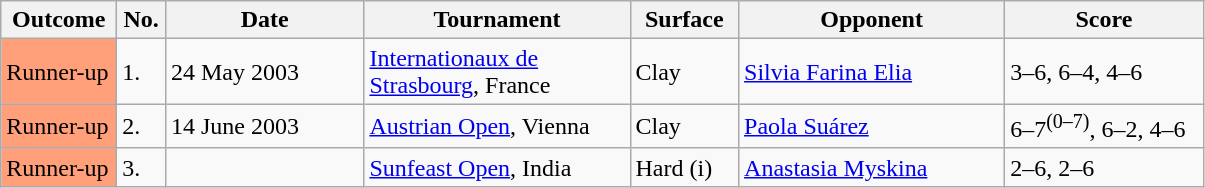<table class="sortable wikitable">
<tr>
<th width=70>Outcome</th>
<th width=25>No.</th>
<th width=125>Date</th>
<th width=170>Tournament</th>
<th width=65>Surface</th>
<th width=170>Opponent</th>
<th width=125>Score</th>
</tr>
<tr>
<td bgcolor="FFA07A">Runner-up</td>
<td>1.</td>
<td>24 May 2003</td>
<td><a href='#'>Internationaux de Strasbourg</a>, France</td>
<td>Clay</td>
<td> <a href='#'>Silvia Farina Elia</a></td>
<td>3–6, 6–4, 4–6</td>
</tr>
<tr>
<td bgcolor="FFA07A">Runner-up</td>
<td>2.</td>
<td>14 June 2003</td>
<td><a href='#'>Austrian Open</a>, Vienna</td>
<td>Clay</td>
<td> <a href='#'>Paola Suárez</a></td>
<td>6–7<sup>(0–7)</sup>, 6–2, 4–6</td>
</tr>
<tr>
<td bgcolor="FFA07A">Runner-up</td>
<td>3.</td>
<td></td>
<td><a href='#'>Sunfeast Open</a>, India</td>
<td>Hard (i)</td>
<td> <a href='#'>Anastasia Myskina</a></td>
<td>2–6, 2–6</td>
</tr>
</table>
